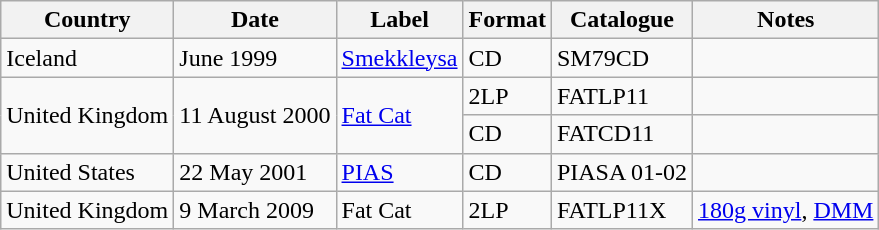<table class="wikitable">
<tr>
<th>Country</th>
<th>Date</th>
<th>Label</th>
<th>Format</th>
<th>Catalogue</th>
<th>Notes</th>
</tr>
<tr>
<td>Iceland</td>
<td>June 1999</td>
<td><a href='#'>Smekkleysa</a></td>
<td>CD</td>
<td>SM79CD</td>
<td></td>
</tr>
<tr>
<td rowspan="2">United Kingdom</td>
<td rowspan="2">11 August 2000</td>
<td rowspan="2"><a href='#'>Fat Cat</a></td>
<td>2LP</td>
<td>FATLP11</td>
<td></td>
</tr>
<tr>
<td>CD</td>
<td>FATCD11</td>
<td></td>
</tr>
<tr>
<td>United States</td>
<td>22 May 2001</td>
<td><a href='#'>PIAS</a></td>
<td>CD</td>
<td>PIASA 01-02</td>
<td></td>
</tr>
<tr>
<td>United Kingdom</td>
<td>9 March 2009</td>
<td>Fat Cat</td>
<td>2LP</td>
<td>FATLP11X</td>
<td><a href='#'>180g vinyl</a>, <a href='#'>DMM</a></td>
</tr>
</table>
